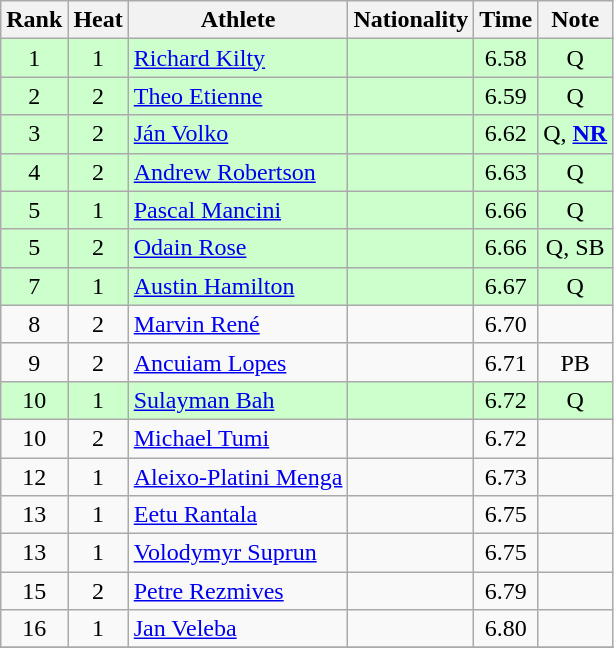<table class="wikitable sortable" style="text-align:center">
<tr>
<th>Rank</th>
<th>Heat</th>
<th>Athlete</th>
<th>Nationality</th>
<th>Time</th>
<th>Note</th>
</tr>
<tr bgcolor=ccffcc>
<td>1</td>
<td>1</td>
<td align=left><a href='#'>Richard Kilty</a></td>
<td align=left></td>
<td>6.58</td>
<td>Q</td>
</tr>
<tr bgcolor=ccffcc>
<td>2</td>
<td>2</td>
<td align=left><a href='#'>Theo Etienne</a></td>
<td align=left></td>
<td>6.59</td>
<td>Q</td>
</tr>
<tr bgcolor=ccffcc>
<td>3</td>
<td>2</td>
<td align=left><a href='#'>Ján Volko</a></td>
<td align=left></td>
<td>6.62</td>
<td>Q, <strong><a href='#'>NR</a></strong></td>
</tr>
<tr bgcolor=ccffcc>
<td>4</td>
<td>2</td>
<td align=left><a href='#'>Andrew Robertson</a></td>
<td align=left></td>
<td>6.63</td>
<td>Q</td>
</tr>
<tr bgcolor=ccffcc>
<td>5</td>
<td>1</td>
<td align=left><a href='#'>Pascal Mancini</a></td>
<td align=left></td>
<td>6.66</td>
<td>Q</td>
</tr>
<tr bgcolor=ccffcc>
<td>5</td>
<td>2</td>
<td align=left><a href='#'>Odain Rose</a></td>
<td align=left></td>
<td>6.66</td>
<td>Q, SB</td>
</tr>
<tr bgcolor=ccffcc>
<td>7</td>
<td>1</td>
<td align=left><a href='#'>Austin Hamilton</a></td>
<td align=left></td>
<td>6.67</td>
<td>Q</td>
</tr>
<tr>
<td>8</td>
<td>2</td>
<td align=left><a href='#'>Marvin René</a></td>
<td align=left></td>
<td>6.70</td>
<td></td>
</tr>
<tr>
<td>9</td>
<td>2</td>
<td align=left><a href='#'>Ancuiam Lopes</a></td>
<td align=left></td>
<td>6.71</td>
<td>PB</td>
</tr>
<tr bgcolor=ccffcc>
<td>10</td>
<td>1</td>
<td align=left><a href='#'>Sulayman Bah</a></td>
<td align=left></td>
<td>6.72</td>
<td>Q</td>
</tr>
<tr>
<td>10</td>
<td>2</td>
<td align=left><a href='#'>Michael Tumi</a></td>
<td align=left></td>
<td>6.72</td>
<td></td>
</tr>
<tr>
<td>12</td>
<td>1</td>
<td align=left><a href='#'>Aleixo-Platini Menga</a></td>
<td align=left></td>
<td>6.73</td>
<td></td>
</tr>
<tr>
<td>13</td>
<td>1</td>
<td align=left><a href='#'>Eetu Rantala</a></td>
<td align=left></td>
<td>6.75</td>
<td></td>
</tr>
<tr>
<td>13</td>
<td>1</td>
<td align=left><a href='#'>Volodymyr Suprun</a></td>
<td align=left></td>
<td>6.75</td>
<td></td>
</tr>
<tr>
<td>15</td>
<td>2</td>
<td align=left><a href='#'>Petre Rezmives</a></td>
<td align=left></td>
<td>6.79</td>
<td></td>
</tr>
<tr>
<td>16</td>
<td>1</td>
<td align=left><a href='#'>Jan Veleba</a></td>
<td align=left></td>
<td>6.80</td>
<td></td>
</tr>
<tr>
</tr>
</table>
